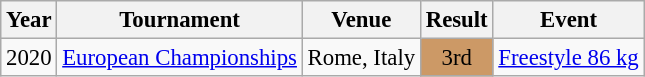<table class="wikitable" style="font-size:95%;">
<tr>
<th>Year</th>
<th>Tournament</th>
<th>Venue</th>
<th>Result</th>
<th>Event</th>
</tr>
<tr>
<td>2020</td>
<td><a href='#'>European Championships</a></td>
<td>Rome, Italy</td>
<td align="center" bgcolor="cc9966">3rd</td>
<td><a href='#'>Freestyle 86 kg</a></td>
</tr>
</table>
